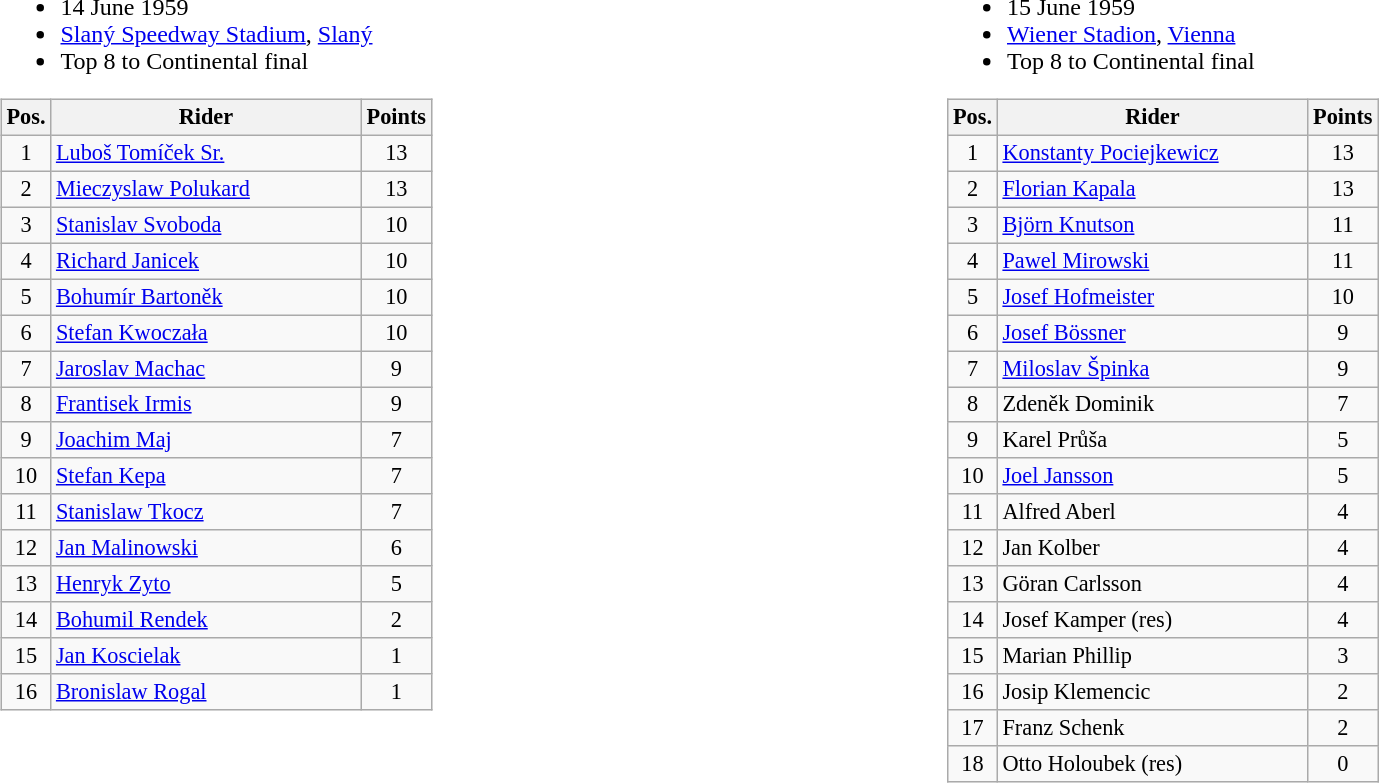<table width=100%>
<tr>
<td width=50% valign=top><br><ul><li>14 June 1959</li><li> <a href='#'>Slaný Speedway Stadium</a>, <a href='#'>Slaný</a></li><li>Top 8 to Continental final</li></ul><table class=wikitable style="font-size:93%;">
<tr>
<th width=25px>Pos.</th>
<th width=200px>Rider</th>
<th width=40px>Points</th>
</tr>
<tr align=center >
<td>1</td>
<td align=left><a href='#'>Luboš Tomíček Sr.</a></td>
<td>13</td>
</tr>
<tr align=center >
<td>2</td>
<td align=left><a href='#'>Mieczyslaw Polukard</a></td>
<td>13</td>
</tr>
<tr align=center >
<td>3</td>
<td align=left><a href='#'>Stanislav Svoboda</a></td>
<td>10</td>
</tr>
<tr align=center >
<td>4</td>
<td align=left><a href='#'>Richard Janicek</a></td>
<td>10</td>
</tr>
<tr align=center >
<td>5</td>
<td align=left><a href='#'>Bohumír Bartoněk</a></td>
<td>10</td>
</tr>
<tr align=center >
<td>6</td>
<td align=left><a href='#'>Stefan Kwoczała</a></td>
<td>10</td>
</tr>
<tr align=center >
<td>7</td>
<td align=left><a href='#'>Jaroslav Machac</a></td>
<td>9</td>
</tr>
<tr align=center >
<td>8</td>
<td align=left><a href='#'>Frantisek Irmis</a></td>
<td>9</td>
</tr>
<tr align=center>
<td>9</td>
<td align=left><a href='#'>Joachim Maj</a></td>
<td>7</td>
</tr>
<tr align=center>
<td>10</td>
<td align=left><a href='#'>Stefan Kepa</a></td>
<td>7</td>
</tr>
<tr align=center>
<td>11</td>
<td align=left><a href='#'>Stanislaw Tkocz</a></td>
<td>7</td>
</tr>
<tr align=center>
<td>12</td>
<td align=left><a href='#'>Jan Malinowski</a></td>
<td>6</td>
</tr>
<tr align=center>
<td>13</td>
<td align=left><a href='#'>Henryk Zyto</a></td>
<td>5</td>
</tr>
<tr align=center>
<td>14</td>
<td align=left><a href='#'>Bohumil Rendek</a></td>
<td>2</td>
</tr>
<tr align=center>
<td>15</td>
<td align=left><a href='#'>Jan Koscielak</a></td>
<td>1</td>
</tr>
<tr align=center>
<td>16</td>
<td align=left><a href='#'>Bronislaw Rogal</a></td>
<td>1</td>
</tr>
</table>
</td>
<td width=50% valign=top><br><ul><li>15 June 1959</li><li> <a href='#'>Wiener Stadion</a>, <a href='#'>Vienna</a></li><li>Top 8 to Continental final</li></ul><table class=wikitable style="font-size:93%;">
<tr>
<th width=25px>Pos.</th>
<th width=200px>Rider</th>
<th width=40px>Points</th>
</tr>
<tr align=center >
<td>1</td>
<td align=left><a href='#'>Konstanty Pociejkewicz</a></td>
<td>13</td>
</tr>
<tr align=center >
<td>2</td>
<td align=left><a href='#'>Florian Kapala</a></td>
<td>13</td>
</tr>
<tr align=center >
<td>3</td>
<td align=left><a href='#'>Björn Knutson</a></td>
<td>11</td>
</tr>
<tr align=center >
<td>4</td>
<td align=left><a href='#'>Pawel Mirowski</a></td>
<td>11</td>
</tr>
<tr align=center >
<td>5</td>
<td align=left><a href='#'>Josef Hofmeister</a></td>
<td>10</td>
</tr>
<tr align=center >
<td>6</td>
<td align=left><a href='#'>Josef Bössner</a></td>
<td>9</td>
</tr>
<tr align=center >
<td>7</td>
<td align=left><a href='#'>Miloslav Špinka</a></td>
<td>9</td>
</tr>
<tr align=center >
<td>8</td>
<td align=left>Zdeněk Dominik</td>
<td>7</td>
</tr>
<tr align=center>
<td>9</td>
<td align=left>Karel Průša</td>
<td>5</td>
</tr>
<tr align=center>
<td>10</td>
<td align=left><a href='#'>Joel Jansson</a></td>
<td>5</td>
</tr>
<tr align=center>
<td>11</td>
<td align=left>Alfred Aberl</td>
<td>4</td>
</tr>
<tr align=center>
<td>12</td>
<td align=left>Jan Kolber</td>
<td>4</td>
</tr>
<tr align=center>
<td>13</td>
<td align=left>Göran Carlsson</td>
<td>4</td>
</tr>
<tr align=center>
<td>14</td>
<td align=left>Josef Kamper (res)</td>
<td>4</td>
</tr>
<tr align=center>
<td>15</td>
<td align=left>Marian Phillip</td>
<td>3</td>
</tr>
<tr align=center>
<td>16</td>
<td align=left>Josip Klemencic</td>
<td>2</td>
</tr>
<tr align=center>
<td>17</td>
<td align=left>Franz Schenk</td>
<td>2</td>
</tr>
<tr align=center>
<td>18</td>
<td align=left>Otto Holoubek (res)</td>
<td>0</td>
</tr>
</table>
</td>
</tr>
</table>
